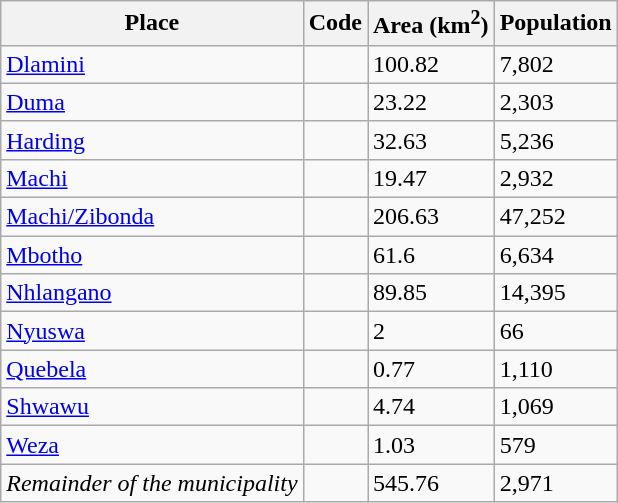<table class="wikitable sortable">
<tr>
<th>Place</th>
<th>Code</th>
<th>Area (km<sup>2</sup>)</th>
<th>Population</th>
</tr>
<tr>
<td><a href='#'>Dlamini</a></td>
<td></td>
<td>100.82</td>
<td>7,802</td>
</tr>
<tr>
<td><a href='#'>Duma</a></td>
<td></td>
<td>23.22</td>
<td>2,303</td>
</tr>
<tr>
<td><a href='#'>Harding</a></td>
<td></td>
<td>32.63</td>
<td>5,236</td>
</tr>
<tr>
<td><a href='#'>Machi</a></td>
<td></td>
<td>19.47</td>
<td>2,932</td>
</tr>
<tr>
<td><a href='#'>Machi/Zibonda</a></td>
<td></td>
<td>206.63</td>
<td>47,252</td>
</tr>
<tr>
<td><a href='#'>Mbotho</a></td>
<td></td>
<td>61.6</td>
<td>6,634</td>
</tr>
<tr>
<td><a href='#'>Nhlangano</a></td>
<td></td>
<td>89.85</td>
<td>14,395</td>
</tr>
<tr>
<td><a href='#'>Nyuswa</a></td>
<td></td>
<td>2</td>
<td>66</td>
</tr>
<tr>
<td><a href='#'>Quebela</a></td>
<td></td>
<td>0.77</td>
<td>1,110</td>
</tr>
<tr>
<td><a href='#'>Shwawu</a></td>
<td></td>
<td>4.74</td>
<td>1,069</td>
</tr>
<tr>
<td><a href='#'>Weza</a></td>
<td></td>
<td>1.03</td>
<td>579</td>
</tr>
<tr>
<td><em>Remainder of the municipality</em></td>
<td></td>
<td>545.76</td>
<td>2,971</td>
</tr>
</table>
